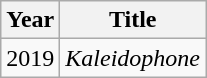<table class="wikitable">
<tr>
<th>Year</th>
<th>Title</th>
</tr>
<tr>
<td>2019</td>
<td><em>Kaleidophone</em></td>
</tr>
</table>
